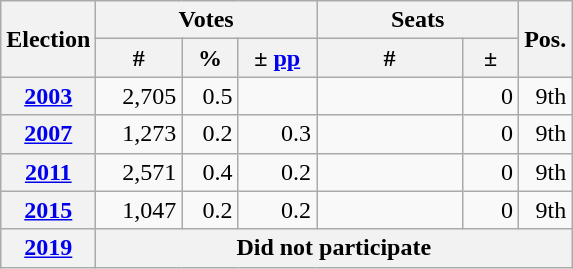<table class=wikitable style="text-align: right;">
<tr>
<th rowspan=2>Election</th>
<th colspan=3>Votes</th>
<th colspan=2>Seats</th>
<th rowspan=2>Pos.</th>
</tr>
<tr>
<th width=50px>#</th>
<th width=30px>%</th>
<th width=45px>± <a href='#'>pp</a></th>
<th width=90px>#</th>
<th width=30px>±</th>
</tr>
<tr>
<th><a href='#'>2003</a></th>
<td>2,705</td>
<td>0.5</td>
<td></td>
<td></td>
<td> 0</td>
<td>9th</td>
</tr>
<tr>
<th><a href='#'>2007</a></th>
<td>1,273</td>
<td>0.2</td>
<td> 0.3</td>
<td></td>
<td> 0</td>
<td>9th</td>
</tr>
<tr>
<th><a href='#'>2011</a></th>
<td>2,571</td>
<td>0.4</td>
<td> 0.2</td>
<td></td>
<td> 0</td>
<td>9th</td>
</tr>
<tr>
<th><a href='#'>2015</a></th>
<td>1,047</td>
<td>0.2</td>
<td> 0.2</td>
<td></td>
<td> 0</td>
<td>9th</td>
</tr>
<tr>
<th><a href='#'>2019</a></th>
<th colspan="6">Did not participate</th>
</tr>
</table>
